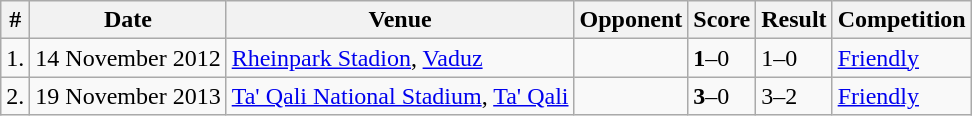<table class="wikitable">
<tr>
<th>#</th>
<th>Date</th>
<th>Venue</th>
<th>Opponent</th>
<th>Score</th>
<th>Result</th>
<th>Competition</th>
</tr>
<tr>
<td>1.</td>
<td>14 November 2012</td>
<td><a href='#'>Rheinpark Stadion</a>, <a href='#'>Vaduz</a></td>
<td></td>
<td><strong>1</strong>–0</td>
<td>1–0</td>
<td><a href='#'>Friendly</a></td>
</tr>
<tr>
<td>2.</td>
<td>19 November 2013</td>
<td><a href='#'>Ta' Qali National Stadium</a>, <a href='#'>Ta' Qali</a></td>
<td></td>
<td><strong>3</strong>–0</td>
<td>3–2</td>
<td><a href='#'>Friendly</a></td>
</tr>
</table>
